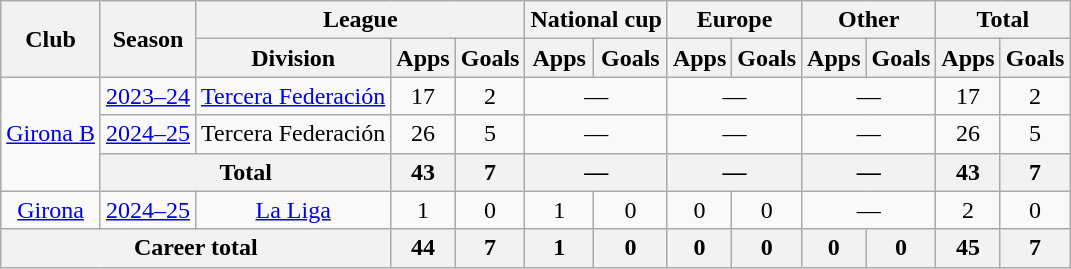<table class="wikitable" style="text-align:center">
<tr>
<th rowspan="2">Club</th>
<th rowspan="2">Season</th>
<th colspan="3">League</th>
<th colspan="2">National cup</th>
<th colspan="2">Europe</th>
<th colspan="2">Other</th>
<th colspan="2">Total</th>
</tr>
<tr>
<th>Division</th>
<th>Apps</th>
<th>Goals</th>
<th>Apps</th>
<th>Goals</th>
<th>Apps</th>
<th>Goals</th>
<th>Apps</th>
<th>Goals</th>
<th>Apps</th>
<th>Goals</th>
</tr>
<tr>
<td rowspan="3"><a href='#'>Girona B</a></td>
<td><a href='#'>2023–24</a></td>
<td><a href='#'>Tercera Federación</a></td>
<td>17</td>
<td>2</td>
<td colspan="2">—</td>
<td colspan="2">—</td>
<td colspan="2">—</td>
<td>17</td>
<td>2</td>
</tr>
<tr>
<td><a href='#'>2024–25</a></td>
<td>Tercera Federación</td>
<td>26</td>
<td>5</td>
<td colspan="2">—</td>
<td colspan="2">—</td>
<td colspan="2">—</td>
<td>26</td>
<td>5</td>
</tr>
<tr>
<th colspan="2">Total</th>
<th>43</th>
<th>7</th>
<th colspan="2">—</th>
<th colspan="2">—</th>
<th colspan="2">—</th>
<th>43</th>
<th>7</th>
</tr>
<tr>
<td><a href='#'>Girona</a></td>
<td><a href='#'>2024–25</a></td>
<td><a href='#'>La Liga</a></td>
<td>1</td>
<td>0</td>
<td>1</td>
<td>0</td>
<td>0</td>
<td>0</td>
<td colspan="2">—</td>
<td>2</td>
<td>0</td>
</tr>
<tr>
<th colspan="3">Career total</th>
<th>44</th>
<th>7</th>
<th>1</th>
<th>0</th>
<th>0</th>
<th>0</th>
<th>0</th>
<th>0</th>
<th>45</th>
<th>7</th>
</tr>
</table>
